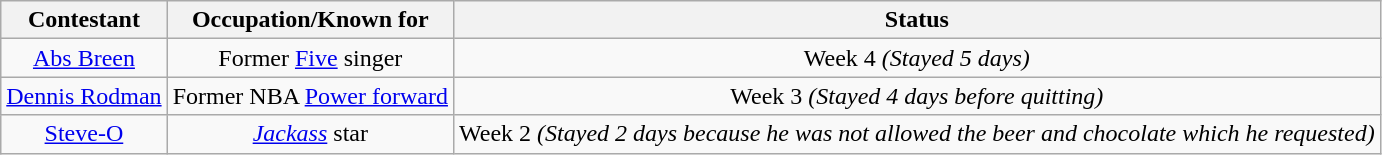<table class="wikitable" style="text-align:center;">
<tr>
<th>Contestant</th>
<th>Occupation/Known for</th>
<th>Status</th>
</tr>
<tr>
<td><a href='#'>Abs Breen</a></td>
<td>Former <a href='#'>Five</a> singer</td>
<td>Week 4 <em>(Stayed 5 days)</em></td>
</tr>
<tr>
<td><a href='#'>Dennis Rodman</a></td>
<td>Former NBA <a href='#'>Power forward</a></td>
<td>Week 3 <em>(Stayed 4 days before quitting)</em></td>
</tr>
<tr>
<td><a href='#'>Steve-O</a></td>
<td><em><a href='#'>Jackass</a></em> star</td>
<td>Week 2 <em>(Stayed 2 days because he was not allowed the beer and chocolate which he requested)</em></td>
</tr>
</table>
